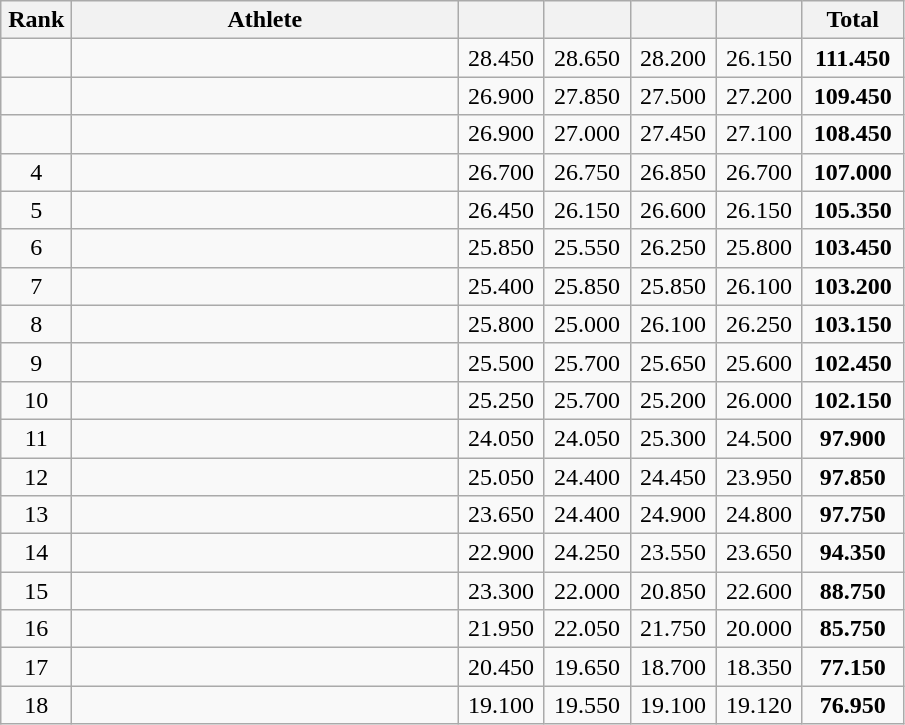<table class=wikitable style="text-align:center">
<tr>
<th width=40>Rank</th>
<th width=250>Athlete</th>
<th width=50></th>
<th width=50></th>
<th width=50></th>
<th width=50></th>
<th width=60>Total</th>
</tr>
<tr>
<td></td>
<td align=left></td>
<td>28.450</td>
<td>28.650</td>
<td>28.200</td>
<td>26.150</td>
<td><strong>111.450</strong></td>
</tr>
<tr>
<td></td>
<td align=left></td>
<td>26.900</td>
<td>27.850</td>
<td>27.500</td>
<td>27.200</td>
<td><strong>109.450</strong></td>
</tr>
<tr>
<td></td>
<td align=left></td>
<td>26.900</td>
<td>27.000</td>
<td>27.450</td>
<td>27.100</td>
<td><strong>108.450</strong></td>
</tr>
<tr>
<td>4</td>
<td align=left></td>
<td>26.700</td>
<td>26.750</td>
<td>26.850</td>
<td>26.700</td>
<td><strong>107.000</strong></td>
</tr>
<tr>
<td>5</td>
<td align=left></td>
<td>26.450</td>
<td>26.150</td>
<td>26.600</td>
<td>26.150</td>
<td><strong>105.350</strong></td>
</tr>
<tr>
<td>6</td>
<td align=left></td>
<td>25.850</td>
<td>25.550</td>
<td>26.250</td>
<td>25.800</td>
<td><strong>103.450</strong></td>
</tr>
<tr>
<td>7</td>
<td align=left></td>
<td>25.400</td>
<td>25.850</td>
<td>25.850</td>
<td>26.100</td>
<td><strong>103.200</strong></td>
</tr>
<tr>
<td>8</td>
<td align=left></td>
<td>25.800</td>
<td>25.000</td>
<td>26.100</td>
<td>26.250</td>
<td><strong>103.150</strong></td>
</tr>
<tr>
<td>9</td>
<td align=left></td>
<td>25.500</td>
<td>25.700</td>
<td>25.650</td>
<td>25.600</td>
<td><strong>102.450</strong></td>
</tr>
<tr>
<td>10</td>
<td align=left></td>
<td>25.250</td>
<td>25.700</td>
<td>25.200</td>
<td>26.000</td>
<td><strong>102.150</strong></td>
</tr>
<tr>
<td>11</td>
<td align=left></td>
<td>24.050</td>
<td>24.050</td>
<td>25.300</td>
<td>24.500</td>
<td><strong>97.900</strong></td>
</tr>
<tr>
<td>12</td>
<td align=left></td>
<td>25.050</td>
<td>24.400</td>
<td>24.450</td>
<td>23.950</td>
<td><strong>97.850</strong></td>
</tr>
<tr>
<td>13</td>
<td align=left></td>
<td>23.650</td>
<td>24.400</td>
<td>24.900</td>
<td>24.800</td>
<td><strong>97.750</strong></td>
</tr>
<tr>
<td>14</td>
<td align=left></td>
<td>22.900</td>
<td>24.250</td>
<td>23.550</td>
<td>23.650</td>
<td><strong>94.350</strong></td>
</tr>
<tr>
<td>15</td>
<td align=left></td>
<td>23.300</td>
<td>22.000</td>
<td>20.850</td>
<td>22.600</td>
<td><strong>88.750</strong></td>
</tr>
<tr>
<td>16</td>
<td align=left></td>
<td>21.950</td>
<td>22.050</td>
<td>21.750</td>
<td>20.000</td>
<td><strong>85.750</strong></td>
</tr>
<tr>
<td>17</td>
<td align=left></td>
<td>20.450</td>
<td>19.650</td>
<td>18.700</td>
<td>18.350</td>
<td><strong>77.150</strong></td>
</tr>
<tr>
<td>18</td>
<td align=left></td>
<td>19.100</td>
<td>19.550</td>
<td>19.100</td>
<td>19.120</td>
<td><strong>76.950</strong></td>
</tr>
</table>
